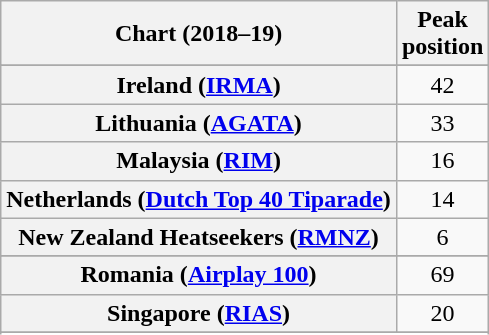<table class="wikitable sortable plainrowheaders" style="text-align:center;">
<tr>
<th>Chart (2018–19)</th>
<th>Peak<br>position</th>
</tr>
<tr>
</tr>
<tr>
</tr>
<tr>
<th scope="row">Ireland (<a href='#'>IRMA</a>)</th>
<td>42</td>
</tr>
<tr>
<th scope="row">Lithuania (<a href='#'>AGATA</a>)</th>
<td>33</td>
</tr>
<tr>
<th scope="row">Malaysia (<a href='#'>RIM</a>)</th>
<td>16</td>
</tr>
<tr>
<th scope="row">Netherlands (<a href='#'>Dutch Top 40 Tiparade</a>)</th>
<td>14</td>
</tr>
<tr>
<th scope="row">New Zealand Heatseekers (<a href='#'>RMNZ</a>)</th>
<td>6</td>
</tr>
<tr>
</tr>
<tr>
<th scope="row">Romania (<a href='#'>Airplay 100</a>)</th>
<td>69</td>
</tr>
<tr>
<th scope="row">Singapore (<a href='#'>RIAS</a>)</th>
<td>20</td>
</tr>
<tr>
</tr>
<tr>
</tr>
</table>
